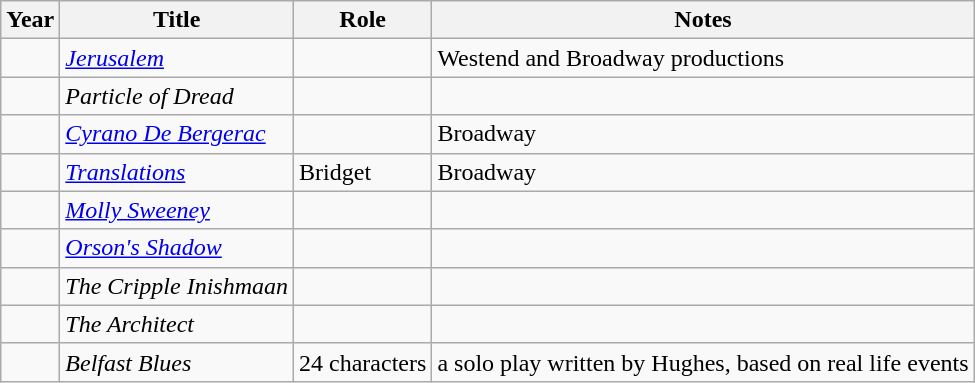<table class="wikitable sortable">
<tr>
<th>Year</th>
<th>Title</th>
<th>Role</th>
<th class="unsortable">Notes</th>
</tr>
<tr>
<td></td>
<td><em><a href='#'>Jerusalem</a></em></td>
<td></td>
<td>Westend and Broadway productions</td>
</tr>
<tr>
<td></td>
<td><em>Particle of Dread</em></td>
<td></td>
<td></td>
</tr>
<tr>
<td></td>
<td><em><a href='#'>Cyrano De Bergerac</a></em></td>
<td></td>
<td>Broadway</td>
</tr>
<tr>
<td></td>
<td><em><a href='#'>Translations</a></em></td>
<td>Bridget</td>
<td>Broadway</td>
</tr>
<tr>
<td></td>
<td><em><a href='#'>Molly Sweeney</a></em></td>
<td></td>
<td></td>
</tr>
<tr>
<td></td>
<td><em><a href='#'>Orson's Shadow</a></em></td>
<td></td>
<td></td>
</tr>
<tr>
<td></td>
<td><em>The Cripple Inishmaan</em></td>
<td></td>
<td></td>
</tr>
<tr>
<td></td>
<td><em>The Architect</em></td>
<td></td>
<td></td>
</tr>
<tr>
<td></td>
<td><em>Belfast Blues</em></td>
<td>24 characters</td>
<td>a solo play written by Hughes, based on real life events</td>
</tr>
</table>
